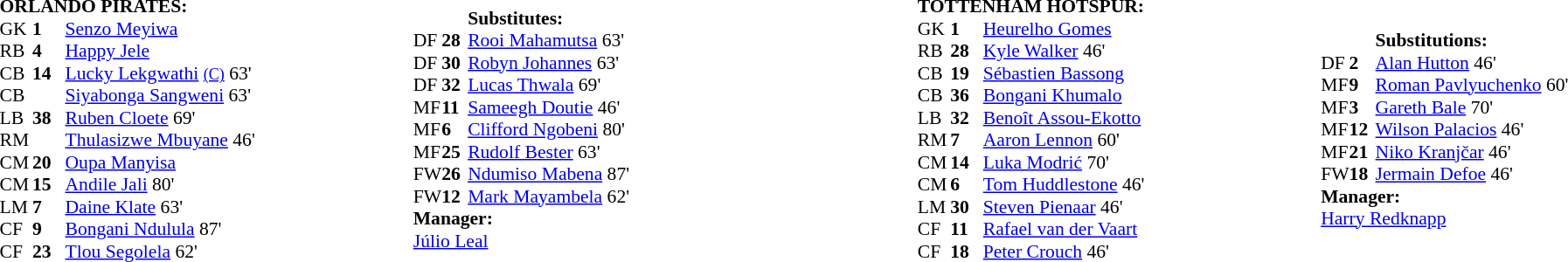<table width="100%">
<tr>
<td valign="top" width="25%"><br><table style="font-size: 90%" cellspacing="0" cellpadding="0">
<tr>
<th width="20"></th>
<th width="20"></th>
</tr>
<tr>
<td colspan="4"><strong>ORLANDO PIRATES:</strong></td>
</tr>
<tr>
<th width="25"></th>
<th width="25"></th>
</tr>
<tr>
<td>GK</td>
<td><strong>1</strong></td>
<td><a href='#'>Senzo Meyiwa</a></td>
</tr>
<tr>
<td>RB</td>
<td><strong>4</strong></td>
<td><a href='#'>Happy Jele</a></td>
</tr>
<tr>
<td>CB</td>
<td><strong>14</strong></td>
<td><a href='#'>Lucky Lekgwathi</a> <small><a href='#'>(C)</a></small>  63'</td>
</tr>
<tr>
<td>CB</td>
<td></td>
<td><a href='#'>Siyabonga Sangweni</a>  63'</td>
</tr>
<tr>
<td>LB</td>
<td><strong>38</strong></td>
<td><a href='#'>Ruben Cloete</a>  69'</td>
</tr>
<tr>
<td>RM</td>
<td></td>
<td><a href='#'>Thulasizwe Mbuyane</a>  46'</td>
</tr>
<tr>
<td>CM</td>
<td><strong>20</strong></td>
<td><a href='#'>Oupa Manyisa</a></td>
</tr>
<tr>
<td>CM</td>
<td><strong>15</strong></td>
<td><a href='#'>Andile Jali</a>  80'</td>
</tr>
<tr>
<td>LM</td>
<td><strong>7</strong></td>
<td><a href='#'>Daine Klate</a>  63'</td>
</tr>
<tr>
<td>CF</td>
<td><strong>9</strong></td>
<td><a href='#'>Bongani Ndulula</a>  87'</td>
</tr>
<tr>
<td>CF</td>
<td><strong>23</strong></td>
<td><a href='#'>Tlou Segolela</a>  62'</td>
</tr>
</table>
</td>
<td valign="centre" width="25%"><br><table style="font-size: 90%" cellspacing="0" cellpadding="0">
<tr>
<th width="20"></th>
<th width="20"></th>
<td colspan=3><strong>Substitutes:</strong></td>
</tr>
<tr>
<td>DF</td>
<td><strong>28</strong></td>
<td><a href='#'>Rooi Mahamutsa</a>  63'</td>
</tr>
<tr>
<td>DF</td>
<td><strong>30</strong></td>
<td><a href='#'>Robyn Johannes</a>  63'</td>
</tr>
<tr>
<td>DF</td>
<td><strong>32</strong></td>
<td><a href='#'>Lucas Thwala</a>  69'</td>
</tr>
<tr>
<td>MF</td>
<td><strong>11</strong></td>
<td><a href='#'>Sameegh Doutie</a>  46'</td>
</tr>
<tr>
<td>MF</td>
<td><strong>6</strong></td>
<td><a href='#'>Clifford Ngobeni</a>  80'</td>
</tr>
<tr>
<td>MF</td>
<td><strong>25</strong></td>
<td><a href='#'>Rudolf Bester</a>  63'</td>
</tr>
<tr>
<td>FW</td>
<td><strong>26</strong></td>
<td><a href='#'>Ndumiso Mabena</a>  87'</td>
</tr>
<tr>
<td>FW</td>
<td><strong>12</strong></td>
<td><a href='#'>Mark Mayambela</a>  62'</td>
</tr>
<tr>
<td colspan=3><strong>Manager:</strong></td>
</tr>
<tr>
<td colspan="4"> <a href='#'>Júlio Leal</a></td>
</tr>
</table>
</td>
<td valign="top" width="25%"><br><table style="font-size: 90%" cellspacing="0" cellpadding="0"  align="center">
<tr>
<th width="20"></th>
<th width="20"></th>
</tr>
<tr>
<td colspan="4"><strong>TOTTENHAM HOTSPUR:</strong></td>
</tr>
<tr>
<th width="25"></th>
<th width="25"></th>
</tr>
<tr>
<td>GK</td>
<td><strong>1</strong></td>
<td><a href='#'>Heurelho Gomes</a></td>
</tr>
<tr>
<td>RB</td>
<td><strong>28</strong></td>
<td><a href='#'>Kyle Walker</a>  46'</td>
</tr>
<tr>
<td>CB</td>
<td><strong>19</strong></td>
<td><a href='#'>Sébastien Bassong</a></td>
</tr>
<tr>
<td>CB</td>
<td><strong>36</strong></td>
<td><a href='#'>Bongani Khumalo</a></td>
</tr>
<tr>
<td>LB</td>
<td><strong>32</strong></td>
<td><a href='#'>Benoît Assou-Ekotto</a></td>
</tr>
<tr>
<td>RM</td>
<td><strong>7</strong></td>
<td><a href='#'>Aaron Lennon</a>  60'</td>
</tr>
<tr>
<td>CM</td>
<td><strong>14</strong></td>
<td><a href='#'>Luka Modrić</a>  70'</td>
</tr>
<tr>
<td>CM</td>
<td><strong>6</strong></td>
<td><a href='#'>Tom Huddlestone</a>  46'</td>
</tr>
<tr>
<td>LM</td>
<td><strong>30</strong></td>
<td><a href='#'>Steven Pienaar</a>  46'</td>
</tr>
<tr>
<td>CF</td>
<td><strong>11</strong></td>
<td><a href='#'>Rafael van der Vaart</a>  </td>
</tr>
<tr>
<td>CF</td>
<td><strong>18</strong></td>
<td><a href='#'>Peter Crouch</a>  46'</td>
</tr>
</table>
</td>
<td valign="centre" width="25%"><br><table style="font-size: 90%" cellspacing="0" cellpadding="0"  align="center">
<tr>
<th width="20"></th>
<th width="20"></th>
<td colspan=3><strong>Substitutions:</strong></td>
</tr>
<tr>
<td>DF</td>
<td><strong>2</strong></td>
<td><a href='#'>Alan Hutton</a>  46'</td>
</tr>
<tr>
<td>MF</td>
<td><strong>9</strong></td>
<td><a href='#'>Roman Pavlyuchenko</a>  60'</td>
</tr>
<tr>
<td>MF</td>
<td><strong>3</strong></td>
<td><a href='#'>Gareth Bale</a>  70'</td>
</tr>
<tr>
<td>MF</td>
<td><strong>12</strong></td>
<td><a href='#'>Wilson Palacios</a>  46'</td>
</tr>
<tr>
<td>MF</td>
<td><strong>21</strong></td>
<td><a href='#'>Niko Kranjčar</a>  46'</td>
</tr>
<tr>
<td>FW</td>
<td><strong>18</strong></td>
<td><a href='#'>Jermain Defoe</a>  46' </td>
</tr>
<tr>
<td colspan=3><strong>Manager:</strong></td>
</tr>
<tr>
<td colspan="4"> <a href='#'>Harry Redknapp</a></td>
</tr>
</table>
</td>
</tr>
</table>
